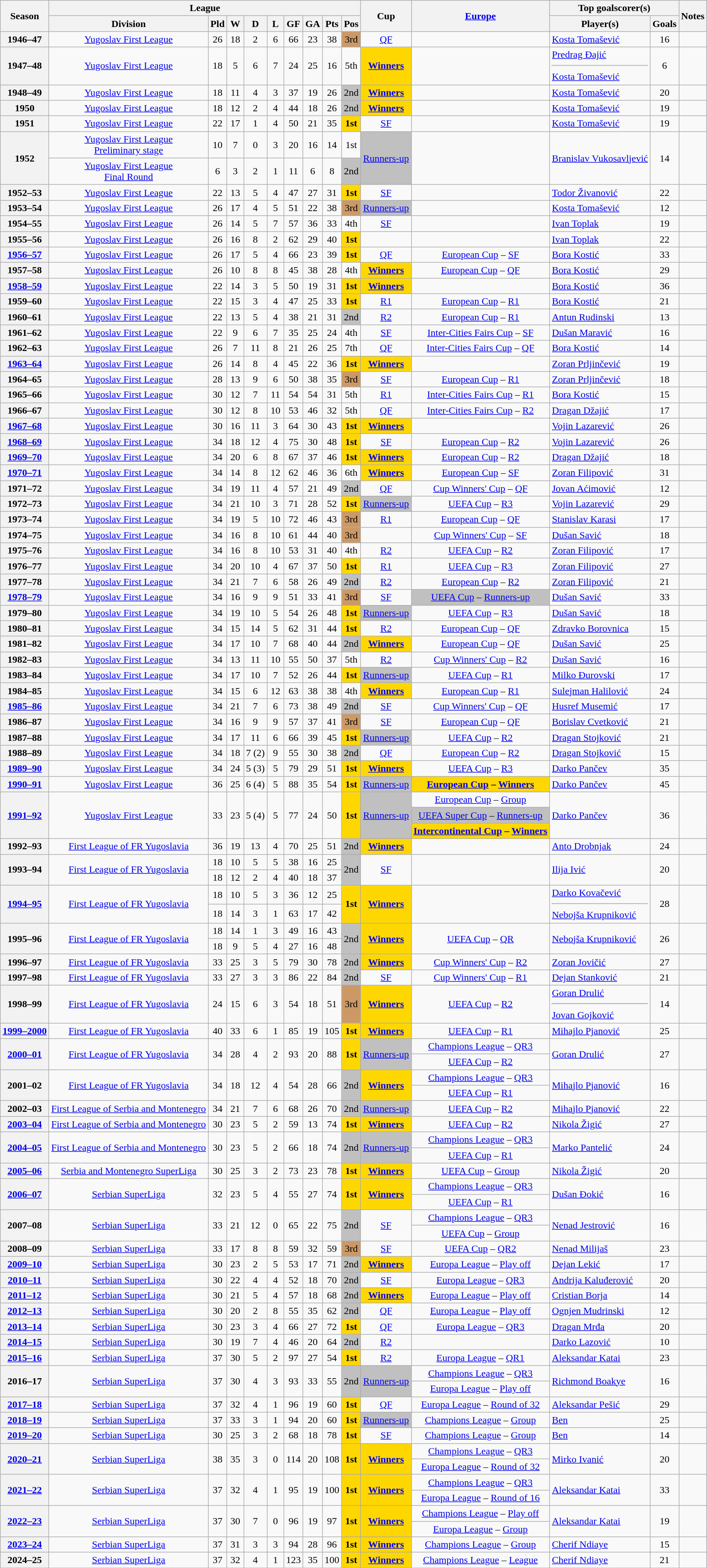<table class="wikitable" style="text-align: center">
<tr>
<th rowspan="2">Season</th>
<th colspan="9">League</th>
<th rowspan="2">Cup</th>
<th rowspan="2"><a href='#'>Europe</a></th>
<th colspan="2">Top goalscorer(s)</th>
<th rowspan="2">Notes</th>
</tr>
<tr>
<th>Division</th>
<th width="20">Pld</th>
<th width="20">W</th>
<th width="20">D</th>
<th width="20">L</th>
<th width="20">GF</th>
<th width="20">GA</th>
<th width="20">Pts</th>
<th>Pos</th>
<th>Player(s)</th>
<th>Goals</th>
</tr>
<tr>
<th>1946–47</th>
<td><a href='#'>Yugoslav First League</a></td>
<td>26</td>
<td>18</td>
<td>2</td>
<td>6</td>
<td>66</td>
<td>23</td>
<td>38</td>
<td bgcolor=#cc9966>3rd</td>
<td><a href='#'>QF</a></td>
<td></td>
<td align=left> <a href='#'>Kosta Tomašević</a></td>
<td>16</td>
<td></td>
</tr>
<tr>
<th>1947–48</th>
<td><a href='#'>Yugoslav First League</a></td>
<td>18</td>
<td>5</td>
<td>6</td>
<td>7</td>
<td>24</td>
<td>25</td>
<td>16</td>
<td>5th</td>
<td bgcolor=gold><strong><a href='#'>Winners</a></strong></td>
<td></td>
<td align=left> <a href='#'>Predrag Đajić</a><hr> <a href='#'>Kosta Tomašević</a></td>
<td>6</td>
<td></td>
</tr>
<tr>
<th>1948–49</th>
<td><a href='#'>Yugoslav First League</a></td>
<td>18</td>
<td>11</td>
<td>4</td>
<td>3</td>
<td>37</td>
<td>19</td>
<td>26</td>
<td bgcolor=silver>2nd</td>
<td bgcolor=gold><strong><a href='#'>Winners</a></strong></td>
<td></td>
<td align=left> <a href='#'>Kosta Tomašević</a></td>
<td>20</td>
<td></td>
</tr>
<tr>
<th>1950</th>
<td><a href='#'>Yugoslav First League</a></td>
<td>18</td>
<td>12</td>
<td>2</td>
<td>4</td>
<td>44</td>
<td>18</td>
<td>26</td>
<td bgcolor=silver>2nd</td>
<td bgcolor=gold><strong><a href='#'>Winners</a></strong></td>
<td></td>
<td align=left> <a href='#'>Kosta Tomašević</a></td>
<td>19</td>
<td></td>
</tr>
<tr>
<th>1951</th>
<td><a href='#'>Yugoslav First League</a></td>
<td>22</td>
<td>17</td>
<td>1</td>
<td>4</td>
<td>50</td>
<td>21</td>
<td>35</td>
<td bgcolor=gold><strong>1st</strong></td>
<td><a href='#'>SF</a></td>
<td></td>
<td align=left> <a href='#'>Kosta Tomašević</a></td>
<td>19</td>
<td></td>
</tr>
<tr>
<th rowspan=2>1952</th>
<td><a href='#'>Yugoslav First League<br>Preliminary stage</a></td>
<td>10</td>
<td>7</td>
<td>0</td>
<td>3</td>
<td>20</td>
<td>16</td>
<td>14</td>
<td>1st</td>
<td rowspan=2 bgcolor=silver><a href='#'>Runners-up</a></td>
<td rowspan=2></td>
<td rowspan=2 align=left> <a href='#'>Branislav Vukosavljević</a></td>
<td rowspan=2>14</td>
<td rowspan=2></td>
</tr>
<tr>
<td><a href='#'>Yugoslav First League<br>Final Round</a></td>
<td>6</td>
<td>3</td>
<td>2</td>
<td>1</td>
<td>11</td>
<td>6</td>
<td>8</td>
<td bgcolor=silver>2nd</td>
</tr>
<tr>
<th>1952–53</th>
<td><a href='#'>Yugoslav First League</a></td>
<td>22</td>
<td>13</td>
<td>5</td>
<td>4</td>
<td>47</td>
<td>27</td>
<td>31</td>
<td bgcolor=gold><strong>1st</strong></td>
<td><a href='#'>SF</a></td>
<td></td>
<td align=left> <a href='#'>Todor Živanović</a></td>
<td>22</td>
<td></td>
</tr>
<tr>
<th>1953–54</th>
<td><a href='#'>Yugoslav First League</a></td>
<td>26</td>
<td>17</td>
<td>4</td>
<td>5</td>
<td>51</td>
<td>22</td>
<td>38</td>
<td bgcolor=#cc9966>3rd</td>
<td bgcolor=silver><a href='#'>Runners-up</a></td>
<td></td>
<td align=left> <a href='#'>Kosta Tomašević</a></td>
<td>12</td>
<td></td>
</tr>
<tr>
<th>1954–55</th>
<td><a href='#'>Yugoslav First League</a></td>
<td>26</td>
<td>14</td>
<td>5</td>
<td>7</td>
<td>57</td>
<td>36</td>
<td>33</td>
<td>4th</td>
<td><a href='#'>SF</a></td>
<td></td>
<td align=left> <a href='#'>Ivan Toplak</a></td>
<td>19</td>
<td></td>
</tr>
<tr>
<th>1955–56</th>
<td><a href='#'>Yugoslav First League</a></td>
<td>26</td>
<td>16</td>
<td>8</td>
<td>2</td>
<td>62</td>
<td>29</td>
<td>40</td>
<td bgcolor=gold><strong>1st</strong></td>
<td></td>
<td></td>
<td align=left> <a href='#'>Ivan Toplak</a></td>
<td>22</td>
<td></td>
</tr>
<tr>
<th><a href='#'>1956–57</a></th>
<td><a href='#'>Yugoslav First League</a></td>
<td>26</td>
<td>17</td>
<td>5</td>
<td>4</td>
<td>66</td>
<td>23</td>
<td>39</td>
<td bgcolor=gold><strong>1st</strong></td>
<td><a href='#'>QF</a></td>
<td><a href='#'>European Cup</a> – <a href='#'>SF</a></td>
<td align=left> <a href='#'>Bora Kostić</a></td>
<td>33</td>
<td></td>
</tr>
<tr>
<th>1957–58</th>
<td><a href='#'>Yugoslav First League</a></td>
<td>26</td>
<td>10</td>
<td>8</td>
<td>8</td>
<td>45</td>
<td>38</td>
<td>28</td>
<td>4th</td>
<td bgcolor=gold><strong><a href='#'>Winners</a></strong></td>
<td><a href='#'>European Cup</a> – <a href='#'>QF</a></td>
<td align=left> <a href='#'>Bora Kostić</a></td>
<td>29</td>
<td></td>
</tr>
<tr>
<th><a href='#'>1958–59</a></th>
<td><a href='#'>Yugoslav First League</a></td>
<td>22</td>
<td>14</td>
<td>3</td>
<td>5</td>
<td>50</td>
<td>19</td>
<td>31</td>
<td bgcolor=gold><strong>1st</strong></td>
<td bgcolor=gold><strong><a href='#'>Winners</a></strong></td>
<td></td>
<td align=left> <a href='#'>Bora Kostić</a></td>
<td>36</td>
<td></td>
</tr>
<tr>
<th>1959–60</th>
<td><a href='#'>Yugoslav First League</a></td>
<td>22</td>
<td>15</td>
<td>3</td>
<td>4</td>
<td>47</td>
<td>25</td>
<td>33</td>
<td bgcolor=gold><strong>1st</strong></td>
<td><a href='#'>R1</a></td>
<td><a href='#'>European Cup</a> – <a href='#'>R1</a></td>
<td align=left> <a href='#'>Bora Kostić</a></td>
<td>21</td>
<td></td>
</tr>
<tr>
<th>1960–61</th>
<td><a href='#'>Yugoslav First League</a></td>
<td>22</td>
<td>13</td>
<td>5</td>
<td>4</td>
<td>38</td>
<td>21</td>
<td>31</td>
<td bgcolor=silver>2nd</td>
<td><a href='#'>R2</a></td>
<td><a href='#'>European Cup</a> – <a href='#'>R1</a></td>
<td align=left> <a href='#'>Antun Rudinski</a></td>
<td>13</td>
<td></td>
</tr>
<tr>
<th>1961–62</th>
<td><a href='#'>Yugoslav First League</a></td>
<td>22</td>
<td>9</td>
<td>6</td>
<td>7</td>
<td>35</td>
<td>25</td>
<td>24</td>
<td>4th</td>
<td><a href='#'>SF</a></td>
<td><a href='#'>Inter-Cities Fairs Cup</a> – <a href='#'>SF</a></td>
<td align=left> <a href='#'>Dušan Maravić</a></td>
<td>16</td>
<td></td>
</tr>
<tr>
<th>1962–63</th>
<td><a href='#'>Yugoslav First League</a></td>
<td>26</td>
<td>7</td>
<td>11</td>
<td>8</td>
<td>21</td>
<td>26</td>
<td>25</td>
<td>7th</td>
<td><a href='#'>QF</a></td>
<td><a href='#'>Inter-Cities Fairs Cup</a> – <a href='#'>QF</a></td>
<td align=left> <a href='#'>Bora Kostić</a></td>
<td>14</td>
<td></td>
</tr>
<tr>
<th><a href='#'>1963–64</a></th>
<td><a href='#'>Yugoslav First League</a></td>
<td>26</td>
<td>14</td>
<td>8</td>
<td>4</td>
<td>45</td>
<td>22</td>
<td>36</td>
<td bgcolor=gold><strong>1st</strong></td>
<td bgcolor=gold><strong><a href='#'>Winners</a></strong></td>
<td></td>
<td align=left> <a href='#'>Zoran Prljinčević</a></td>
<td>19</td>
<td></td>
</tr>
<tr>
<th>1964–65</th>
<td><a href='#'>Yugoslav First League</a></td>
<td>28</td>
<td>13</td>
<td>9</td>
<td>6</td>
<td>50</td>
<td>38</td>
<td>35</td>
<td bgcolor=#cc9966>3rd</td>
<td><a href='#'>SF</a></td>
<td><a href='#'>European Cup</a> – <a href='#'>R1</a></td>
<td align=left> <a href='#'>Zoran Prljinčević</a></td>
<td>18</td>
<td></td>
</tr>
<tr>
<th>1965–66</th>
<td><a href='#'>Yugoslav First League</a></td>
<td>30</td>
<td>12</td>
<td>7</td>
<td>11</td>
<td>54</td>
<td>54</td>
<td>31</td>
<td>5th</td>
<td><a href='#'>R1</a></td>
<td><a href='#'>Inter-Cities Fairs Cup</a> – <a href='#'>R1</a></td>
<td align=left> <a href='#'>Bora Kostić</a></td>
<td>15</td>
<td></td>
</tr>
<tr>
<th>1966–67</th>
<td><a href='#'>Yugoslav First League</a></td>
<td>30</td>
<td>12</td>
<td>8</td>
<td>10</td>
<td>53</td>
<td>46</td>
<td>32</td>
<td>5th</td>
<td><a href='#'>QF</a></td>
<td><a href='#'>Inter-Cities Fairs Cup</a> – <a href='#'>R2</a></td>
<td align=left> <a href='#'>Dragan Džajić</a></td>
<td>17</td>
<td></td>
</tr>
<tr>
<th><a href='#'>1967–68</a></th>
<td><a href='#'>Yugoslav First League</a></td>
<td>30</td>
<td>16</td>
<td>11</td>
<td>3</td>
<td>64</td>
<td>30</td>
<td>43</td>
<td bgcolor=gold><strong>1st</strong></td>
<td bgcolor=gold><strong><a href='#'>Winners</a></strong></td>
<td></td>
<td align=left> <a href='#'>Vojin Lazarević</a></td>
<td>26</td>
<td></td>
</tr>
<tr>
<th><a href='#'>1968–69</a></th>
<td><a href='#'>Yugoslav First League</a></td>
<td>34</td>
<td>18</td>
<td>12</td>
<td>4</td>
<td>75</td>
<td>30</td>
<td>48</td>
<td bgcolor=gold><strong>1st</strong></td>
<td><a href='#'>SF</a></td>
<td><a href='#'>European Cup</a> – <a href='#'>R2</a></td>
<td align=left> <a href='#'>Vojin Lazarević</a></td>
<td>26</td>
<td></td>
</tr>
<tr>
<th><a href='#'>1969–70</a></th>
<td><a href='#'>Yugoslav First League</a></td>
<td>34</td>
<td>20</td>
<td>6</td>
<td>8</td>
<td>67</td>
<td>37</td>
<td>46</td>
<td bgcolor=gold><strong>1st</strong></td>
<td bgcolor=gold><strong><a href='#'>Winners</a></strong></td>
<td><a href='#'>European Cup</a> – <a href='#'>R2</a></td>
<td align=left> <a href='#'>Dragan Džajić</a></td>
<td>18</td>
<td></td>
</tr>
<tr>
<th><a href='#'>1970–71</a></th>
<td><a href='#'>Yugoslav First League</a></td>
<td>34</td>
<td>14</td>
<td>8</td>
<td>12</td>
<td>62</td>
<td>46</td>
<td>36</td>
<td>6th</td>
<td bgcolor=gold><strong><a href='#'>Winners</a></strong></td>
<td><a href='#'>European Cup</a> – <a href='#'>SF</a></td>
<td align=left> <a href='#'>Zoran Filipović</a></td>
<td>31</td>
<td></td>
</tr>
<tr>
<th>1971–72</th>
<td><a href='#'>Yugoslav First League</a></td>
<td>34</td>
<td>19</td>
<td>11</td>
<td>4</td>
<td>57</td>
<td>21</td>
<td>49</td>
<td bgcolor=silver>2nd</td>
<td><a href='#'>QF</a></td>
<td><a href='#'>Cup Winners' Cup</a> – <a href='#'>QF</a></td>
<td align=left> <a href='#'>Jovan Aćimović</a></td>
<td>12</td>
<td></td>
</tr>
<tr>
<th>1972–73</th>
<td><a href='#'>Yugoslav First League</a></td>
<td>34</td>
<td>21</td>
<td>10</td>
<td>3</td>
<td>71</td>
<td>28</td>
<td>52</td>
<td bgcolor=gold><strong>1st</strong></td>
<td bgcolor=silver><a href='#'>Runners-up</a></td>
<td><a href='#'>UEFA Cup</a> – <a href='#'>R3</a></td>
<td align=left> <a href='#'>Vojin Lazarević</a></td>
<td>29</td>
<td></td>
</tr>
<tr>
<th>1973–74</th>
<td><a href='#'>Yugoslav First League</a></td>
<td>34</td>
<td>19</td>
<td>5</td>
<td>10</td>
<td>72</td>
<td>46</td>
<td>43</td>
<td bgcolor=#cc9966>3rd</td>
<td><a href='#'>R1</a></td>
<td><a href='#'>European Cup</a> – <a href='#'>QF</a></td>
<td align=left> <a href='#'>Stanislav Karasi</a></td>
<td>17</td>
<td></td>
</tr>
<tr>
<th>1974–75</th>
<td><a href='#'>Yugoslav First League</a></td>
<td>34</td>
<td>16</td>
<td>8</td>
<td>10</td>
<td>61</td>
<td>44</td>
<td>40</td>
<td bgcolor=#cc9966>3rd</td>
<td></td>
<td><a href='#'>Cup Winners' Cup</a> – <a href='#'>SF</a></td>
<td align=left> <a href='#'>Dušan Savić</a></td>
<td>18</td>
<td></td>
</tr>
<tr>
<th>1975–76</th>
<td><a href='#'>Yugoslav First League</a></td>
<td>34</td>
<td>16</td>
<td>8</td>
<td>10</td>
<td>53</td>
<td>31</td>
<td>40</td>
<td>4th</td>
<td><a href='#'>R2</a></td>
<td><a href='#'>UEFA Cup</a> – <a href='#'>R2</a></td>
<td align=left> <a href='#'>Zoran Filipović</a></td>
<td>17</td>
<td></td>
</tr>
<tr>
<th>1976–77</th>
<td><a href='#'>Yugoslav First League</a></td>
<td>34</td>
<td>20</td>
<td>10</td>
<td>4</td>
<td>67</td>
<td>37</td>
<td>50</td>
<td bgcolor=gold><strong>1st</strong></td>
<td><a href='#'>R1</a></td>
<td><a href='#'>UEFA Cup</a> – <a href='#'>R3</a></td>
<td align=left> <a href='#'>Zoran Filipović</a></td>
<td>27</td>
<td></td>
</tr>
<tr>
<th>1977–78</th>
<td><a href='#'>Yugoslav First League</a></td>
<td>34</td>
<td>21</td>
<td>7</td>
<td>6</td>
<td>58</td>
<td>26</td>
<td>49</td>
<td bgcolor=silver>2nd</td>
<td><a href='#'>R2</a></td>
<td><a href='#'>European Cup</a> – <a href='#'>R2</a></td>
<td align=left> <a href='#'>Zoran Filipović</a></td>
<td>21</td>
<td></td>
</tr>
<tr>
<th><a href='#'>1978–79</a></th>
<td><a href='#'>Yugoslav First League</a></td>
<td>34</td>
<td>16</td>
<td>9</td>
<td>9</td>
<td>51</td>
<td>33</td>
<td>41</td>
<td bgcolor=#cc9966>3rd</td>
<td><a href='#'>SF</a></td>
<td bgcolor=silver><a href='#'>UEFA Cup</a> – <a href='#'>Runners-up</a></td>
<td align=left> <a href='#'>Dušan Savić</a></td>
<td>33</td>
<td></td>
</tr>
<tr>
<th>1979–80</th>
<td><a href='#'>Yugoslav First League</a></td>
<td>34</td>
<td>19</td>
<td>10</td>
<td>5</td>
<td>54</td>
<td>26</td>
<td>48</td>
<td bgcolor=gold><strong>1st</strong></td>
<td bgcolor=silver><a href='#'>Runners-up</a></td>
<td><a href='#'>UEFA Cup</a> – <a href='#'>R3</a></td>
<td align=left> <a href='#'>Dušan Savić</a></td>
<td>18</td>
<td></td>
</tr>
<tr>
<th>1980–81</th>
<td><a href='#'>Yugoslav First League</a></td>
<td>34</td>
<td>15</td>
<td>14</td>
<td>5</td>
<td>62</td>
<td>31</td>
<td>44</td>
<td bgcolor=gold><strong>1st</strong></td>
<td><a href='#'>R2</a></td>
<td><a href='#'>European Cup</a> – <a href='#'>QF</a></td>
<td align=left> <a href='#'>Zdravko Borovnica</a></td>
<td>15</td>
<td></td>
</tr>
<tr>
<th>1981–82</th>
<td><a href='#'>Yugoslav First League</a></td>
<td>34</td>
<td>17</td>
<td>10</td>
<td>7</td>
<td>68</td>
<td>40</td>
<td>44</td>
<td bgcolor=silver>2nd</td>
<td bgcolor=gold><strong><a href='#'>Winners</a></strong></td>
<td><a href='#'>European Cup</a> – <a href='#'>QF</a></td>
<td align=left> <a href='#'>Dušan Savić</a></td>
<td>25</td>
<td></td>
</tr>
<tr>
<th>1982–83</th>
<td><a href='#'>Yugoslav First League</a></td>
<td>34</td>
<td>13</td>
<td>11</td>
<td>10</td>
<td>55</td>
<td>50</td>
<td>37</td>
<td>5th</td>
<td><a href='#'>R2</a></td>
<td><a href='#'>Cup Winners' Cup</a> – <a href='#'>R2</a></td>
<td align=left> <a href='#'>Dušan Savić</a></td>
<td>16</td>
<td></td>
</tr>
<tr>
<th>1983–84</th>
<td><a href='#'>Yugoslav First League</a></td>
<td>34</td>
<td>17</td>
<td>10</td>
<td>7</td>
<td>52</td>
<td>26</td>
<td>44</td>
<td bgcolor=gold><strong>1st</strong></td>
<td bgcolor=silver><a href='#'>Runners-up</a></td>
<td><a href='#'>UEFA Cup</a> – <a href='#'>R1</a></td>
<td align=left> <a href='#'>Milko Đurovski</a></td>
<td>17</td>
<td></td>
</tr>
<tr>
<th>1984–85</th>
<td><a href='#'>Yugoslav First League</a></td>
<td>34</td>
<td>15</td>
<td>6</td>
<td>12</td>
<td>63</td>
<td>38</td>
<td>38</td>
<td>4th</td>
<td bgcolor=gold><strong><a href='#'>Winners</a></strong></td>
<td><a href='#'>European Cup</a> – <a href='#'>R1</a></td>
<td align=left> <a href='#'>Sulejman Halilović</a></td>
<td>24</td>
<td></td>
</tr>
<tr>
<th><a href='#'>1985–86</a></th>
<td><a href='#'>Yugoslav First League</a></td>
<td>34</td>
<td>21</td>
<td>7</td>
<td>6</td>
<td>73</td>
<td>38</td>
<td>49</td>
<td bgcolor=silver>2nd</td>
<td><a href='#'>SF</a></td>
<td><a href='#'>Cup Winners' Cup</a> – <a href='#'>QF</a></td>
<td align=left> <a href='#'>Husref Musemić</a></td>
<td>17</td>
<td></td>
</tr>
<tr>
<th>1986–87</th>
<td><a href='#'>Yugoslav First League</a></td>
<td>34</td>
<td>16</td>
<td>9</td>
<td>9</td>
<td>57</td>
<td>37</td>
<td>41</td>
<td bgcolor=#cc9966>3rd</td>
<td><a href='#'>SF</a></td>
<td><a href='#'>European Cup</a> – <a href='#'>QF</a></td>
<td align=left> <a href='#'>Borislav Cvetković</a></td>
<td>21</td>
<td></td>
</tr>
<tr>
<th>1987–88</th>
<td><a href='#'>Yugoslav First League</a></td>
<td>34</td>
<td>17</td>
<td>11</td>
<td>6</td>
<td>66</td>
<td>39</td>
<td>45</td>
<td bgcolor=gold><strong>1st</strong></td>
<td bgcolor=silver><a href='#'>Runners-up</a></td>
<td><a href='#'>UEFA Cup</a> – <a href='#'>R2</a></td>
<td align=left> <a href='#'>Dragan Stojković</a></td>
<td>21</td>
<td></td>
</tr>
<tr>
<th>1988–89</th>
<td><a href='#'>Yugoslav First League</a></td>
<td>34</td>
<td>18</td>
<td>7 (2)</td>
<td>9</td>
<td>55</td>
<td>30</td>
<td>38</td>
<td bgcolor=silver>2nd</td>
<td><a href='#'>QF</a></td>
<td><a href='#'>European Cup</a> – <a href='#'>R2</a></td>
<td align=left> <a href='#'>Dragan Stojković</a></td>
<td>15</td>
<td></td>
</tr>
<tr>
<th><a href='#'>1989–90</a></th>
<td><a href='#'>Yugoslav First League</a></td>
<td>34</td>
<td>24</td>
<td>5 (3)</td>
<td>5</td>
<td>79</td>
<td>29</td>
<td>51</td>
<td bgcolor=gold><strong>1st</strong></td>
<td bgcolor=gold><strong><a href='#'>Winners</a></strong></td>
<td><a href='#'>UEFA Cup</a> – <a href='#'>R3</a></td>
<td align=left> <a href='#'>Darko Pančev</a></td>
<td>35</td>
<td></td>
</tr>
<tr>
<th><a href='#'>1990–91</a></th>
<td><a href='#'>Yugoslav First League</a></td>
<td>36</td>
<td>25</td>
<td>6 (4)</td>
<td>5</td>
<td>88</td>
<td>35</td>
<td>54</td>
<td bgcolor=gold><strong>1st</strong></td>
<td bgcolor=silver><a href='#'>Runners-up</a></td>
<td bgcolor=gold><strong><a href='#'>European Cup</a> – <a href='#'>Winners</a></strong></td>
<td align=left> <a href='#'>Darko Pančev</a></td>
<td>45</td>
<td> </td>
</tr>
<tr>
<th rowspan=3><a href='#'>1991–92</a></th>
<td rowspan=3><a href='#'>Yugoslav First League</a></td>
<td rowspan=3>33</td>
<td rowspan=3>23</td>
<td rowspan=3>5 (4)</td>
<td rowspan=3>5</td>
<td rowspan=3>77</td>
<td rowspan=3>24</td>
<td rowspan=3>50</td>
<td bgcolor=gold rowspan=3><strong>1st</strong></td>
<td bgcolor=silver rowspan=3><a href='#'>Runners-up</a></td>
<td><a href='#'>European Cup</a> – <a href='#'>Group</a></td>
<td rowspan=3 align=left> <a href='#'>Darko Pančev</a></td>
<td rowspan=3>36</td>
<td rowspan=3></td>
</tr>
<tr>
<td bgcolor=silver><a href='#'>UEFA Super Cup</a> – <a href='#'>Runners-up</a></td>
</tr>
<tr>
<td bgcolor=gold><strong><a href='#'>Intercontinental Cup</a> – <a href='#'>Winners</a></strong></td>
</tr>
<tr>
<th>1992–93</th>
<td><a href='#'>First League of FR Yugoslavia</a></td>
<td>36</td>
<td>19</td>
<td>13</td>
<td>4</td>
<td>70</td>
<td>25</td>
<td>51</td>
<td bgcolor=silver>2nd</td>
<td bgcolor=gold><strong><a href='#'>Winners</a></strong></td>
<td></td>
<td align=left> <a href='#'>Anto Drobnjak</a></td>
<td>24</td>
<td> </td>
</tr>
<tr>
<th rowspan=2>1993–94</th>
<td rowspan=2><a href='#'>First League of FR Yugoslavia</a></td>
<td>18</td>
<td>10</td>
<td>5</td>
<td>5</td>
<td>38</td>
<td>16</td>
<td>25</td>
<td bgcolor=silver rowspan=2>2nd</td>
<td rowspan=2><a href='#'>SF</a></td>
<td rowspan=2></td>
<td rowspan=2 align=left> <a href='#'>Ilija Ivić</a></td>
<td rowspan=2>20</td>
<td rowspan=2> </td>
</tr>
<tr>
<td>18</td>
<td>12</td>
<td>2</td>
<td>4</td>
<td>40</td>
<td>18</td>
<td>37</td>
</tr>
<tr>
<th rowspan=2><a href='#'>1994–95</a></th>
<td rowspan=2><a href='#'>First League of FR Yugoslavia</a></td>
<td>18</td>
<td>10</td>
<td>5</td>
<td>3</td>
<td>36</td>
<td>12</td>
<td>25</td>
<td bgcolor=gold rowspan=2><strong>1st</strong></td>
<td rowspan=2 bgcolor=gold><strong><a href='#'>Winners</a></strong></td>
<td rowspan=2></td>
<td rowspan=2 align=left> <a href='#'>Darko Kovačević</a><hr> <a href='#'>Nebojša Krupniković</a></td>
<td rowspan=2>28</td>
<td rowspan=2> </td>
</tr>
<tr>
<td>18</td>
<td>14</td>
<td>3</td>
<td>1</td>
<td>63</td>
<td>17</td>
<td>42</td>
</tr>
<tr>
<th rowspan=2>1995–96</th>
<td rowspan=2><a href='#'>First League of FR Yugoslavia</a></td>
<td>18</td>
<td>14</td>
<td>1</td>
<td>3</td>
<td>49</td>
<td>16</td>
<td>43</td>
<td bgcolor=silver rowspan=2>2nd</td>
<td rowspan=2 bgcolor=gold><strong><a href='#'>Winners</a></strong></td>
<td rowspan=2><a href='#'>UEFA Cup</a> – <a href='#'>QR</a></td>
<td rowspan=2 align=left> <a href='#'>Nebojša Krupniković</a></td>
<td rowspan=2>26</td>
<td rowspan=2></td>
</tr>
<tr>
<td>18</td>
<td>9</td>
<td>5</td>
<td>4</td>
<td>27</td>
<td>16</td>
<td>48</td>
</tr>
<tr>
<th>1996–97</th>
<td><a href='#'>First League of FR Yugoslavia</a></td>
<td>33</td>
<td>25</td>
<td>3</td>
<td>5</td>
<td>79</td>
<td>30</td>
<td>78</td>
<td bgcolor=silver>2nd</td>
<td bgcolor=gold><strong><a href='#'>Winners</a></strong></td>
<td><a href='#'>Cup Winners' Cup</a> – <a href='#'>R2</a></td>
<td align=left> <a href='#'>Zoran Jovičić</a></td>
<td>27</td>
<td></td>
</tr>
<tr>
<th>1997–98</th>
<td><a href='#'>First League of FR Yugoslavia</a></td>
<td>33</td>
<td>27</td>
<td>3</td>
<td>3</td>
<td>86</td>
<td>22</td>
<td>84</td>
<td bgcolor=silver>2nd</td>
<td><a href='#'>SF</a></td>
<td><a href='#'>Cup Winners' Cup</a> – <a href='#'>R1</a></td>
<td align=left> <a href='#'>Dejan Stanković</a></td>
<td>21</td>
<td></td>
</tr>
<tr>
<th>1998–99</th>
<td><a href='#'>First League of FR Yugoslavia</a></td>
<td>24</td>
<td>15</td>
<td>6</td>
<td>3</td>
<td>54</td>
<td>18</td>
<td>51</td>
<td bgcolor=#cc9966>3rd</td>
<td bgcolor=gold><strong><a href='#'>Winners</a></strong></td>
<td><a href='#'>UEFA Cup</a> – <a href='#'>R2</a></td>
<td align=left> <a href='#'>Goran Drulić</a><hr> <a href='#'>Jovan Gojković</a></td>
<td>14</td>
<td></td>
</tr>
<tr>
<th><a href='#'>1999–2000</a></th>
<td><a href='#'>First League of FR Yugoslavia</a></td>
<td>40</td>
<td>33</td>
<td>6</td>
<td>1</td>
<td>85</td>
<td>19</td>
<td>105</td>
<td bgcolor=gold><strong>1st</strong></td>
<td bgcolor=gold><strong><a href='#'>Winners</a></strong></td>
<td><a href='#'>UEFA Cup</a> – <a href='#'>R1</a></td>
<td align=left> <a href='#'>Mihajlo Pjanović</a></td>
<td>25</td>
<td></td>
</tr>
<tr>
<th rowspan=2><a href='#'>2000–01</a></th>
<td rowspan=2><a href='#'>First League of FR Yugoslavia</a></td>
<td rowspan=2>34</td>
<td rowspan=2>28</td>
<td rowspan=2>4</td>
<td rowspan=2>2</td>
<td rowspan=2>93</td>
<td rowspan=2>20</td>
<td rowspan=2>88</td>
<td bgcolor=gold rowspan=2><strong>1st</strong></td>
<td bgcolor=silver rowspan=2><a href='#'>Runners-up</a></td>
<td><a href='#'>Champions League</a> – <a href='#'>QR3</a></td>
<td rowspan=2 align=left> <a href='#'>Goran Drulić</a></td>
<td rowspan=2>27</td>
<td rowspan=2></td>
</tr>
<tr>
<td><a href='#'>UEFA Cup</a> – <a href='#'>R2</a></td>
</tr>
<tr>
<th rowspan=2>2001–02</th>
<td rowspan=2><a href='#'>First League of FR Yugoslavia</a></td>
<td rowspan=2>34</td>
<td rowspan=2>18</td>
<td rowspan=2>12</td>
<td rowspan=2>4</td>
<td rowspan=2>54</td>
<td rowspan=2>28</td>
<td rowspan=2>66</td>
<td bgcolor=silver rowspan=2>2nd</td>
<td bgcolor=gold rowspan=2><strong><a href='#'>Winners</a></strong></td>
<td><a href='#'>Champions League</a> – <a href='#'>QR3</a></td>
<td rowspan=2 align=left> <a href='#'>Mihajlo Pjanović</a></td>
<td rowspan=2>16</td>
<td rowspan=2></td>
</tr>
<tr>
<td><a href='#'>UEFA Cup</a> – <a href='#'>R1</a></td>
</tr>
<tr>
<th>2002–03</th>
<td><a href='#'>First League of Serbia and Montenegro</a></td>
<td>34</td>
<td>21</td>
<td>7</td>
<td>6</td>
<td>68</td>
<td>26</td>
<td>70</td>
<td bgcolor=silver>2nd</td>
<td bgcolor=silver><a href='#'>Runners-up</a></td>
<td><a href='#'>UEFA Cup</a> – <a href='#'>R2</a></td>
<td align=left> <a href='#'>Mihajlo Pjanović</a></td>
<td>22</td>
<td></td>
</tr>
<tr>
<th><a href='#'>2003–04</a></th>
<td><a href='#'>First League of Serbia and Montenegro</a></td>
<td>30</td>
<td>23</td>
<td>5</td>
<td>2</td>
<td>59</td>
<td>13</td>
<td>74</td>
<td bgcolor=gold><strong>1st</strong></td>
<td bgcolor=gold><strong><a href='#'>Winners</a></strong></td>
<td><a href='#'>UEFA Cup</a> – <a href='#'>R2</a></td>
<td align=left> <a href='#'>Nikola Žigić</a></td>
<td>27</td>
<td></td>
</tr>
<tr>
<th rowspan=2><a href='#'>2004–05</a></th>
<td rowspan=2><a href='#'>First League of Serbia and Montenegro</a></td>
<td rowspan=2>30</td>
<td rowspan=2>23</td>
<td rowspan=2>5</td>
<td rowspan=2>2</td>
<td rowspan=2>66</td>
<td rowspan=2>18</td>
<td rowspan=2>74</td>
<td bgcolor=silver rowspan=2>2nd</td>
<td bgcolor=silver rowspan=2><a href='#'>Runners-up</a></td>
<td><a href='#'>Champions League</a> – <a href='#'>QR3</a></td>
<td rowspan=2 align=left> <a href='#'>Marko Pantelić</a></td>
<td rowspan=2>24</td>
<td rowspan=2></td>
</tr>
<tr>
<td><a href='#'>UEFA Cup</a> – <a href='#'>R1</a></td>
</tr>
<tr>
<th><a href='#'>2005–06</a></th>
<td><a href='#'>Serbia and Montenegro SuperLiga</a></td>
<td>30</td>
<td>25</td>
<td>3</td>
<td>2</td>
<td>73</td>
<td>23</td>
<td>78</td>
<td bgcolor=gold><strong>1st</strong></td>
<td bgcolor=gold><strong><a href='#'>Winners</a></strong></td>
<td><a href='#'>UEFA Cup</a> – <a href='#'>Group</a></td>
<td align=left> <a href='#'>Nikola Žigić</a></td>
<td>20</td>
<td></td>
</tr>
<tr>
<th rowspan=2><a href='#'>2006–07</a></th>
<td rowspan=2><a href='#'>Serbian SuperLiga</a></td>
<td rowspan=2>32</td>
<td rowspan=2>23</td>
<td rowspan=2>5</td>
<td rowspan=2>4</td>
<td rowspan=2>55</td>
<td rowspan=2>27</td>
<td rowspan=2>74</td>
<td rowspan=2 bgcolor=gold><strong>1st</strong></td>
<td bgcolor=gold rowspan=2><strong><a href='#'>Winners</a></strong></td>
<td><a href='#'>Champions League</a> – <a href='#'>QR3</a></td>
<td rowspan=2 align=left> <a href='#'>Dušan Đokić</a></td>
<td rowspan=2>16</td>
<td rowspan=2></td>
</tr>
<tr>
<td><a href='#'>UEFA Cup</a> – <a href='#'>R1</a></td>
</tr>
<tr>
<th rowspan=2>2007–08</th>
<td rowspan=2><a href='#'>Serbian SuperLiga</a></td>
<td rowspan=2>33</td>
<td rowspan=2>21</td>
<td rowspan=2>12</td>
<td rowspan=2>0</td>
<td rowspan=2>65</td>
<td rowspan=2>22</td>
<td rowspan=2>75</td>
<td rowspan=2 bgcolor=silver>2nd</td>
<td rowspan=2><a href='#'>SF</a></td>
<td><a href='#'>Champions League</a> – <a href='#'>QR3</a></td>
<td rowspan=2 align=left> <a href='#'>Nenad Jestrović</a></td>
<td rowspan=2>16</td>
<td rowspan=2></td>
</tr>
<tr>
<td><a href='#'>UEFA Cup</a> – <a href='#'>Group</a></td>
</tr>
<tr>
<th>2008–09</th>
<td><a href='#'>Serbian SuperLiga</a></td>
<td>33</td>
<td>17</td>
<td>8</td>
<td>8</td>
<td>59</td>
<td>32</td>
<td>59</td>
<td bgcolor=#cc9966>3rd</td>
<td><a href='#'>SF</a></td>
<td><a href='#'>UEFA Cup</a> – <a href='#'>QR2</a></td>
<td align=left> <a href='#'>Nenad Milijaš</a></td>
<td>23</td>
<td></td>
</tr>
<tr>
<th><a href='#'>2009–10</a></th>
<td><a href='#'>Serbian SuperLiga</a></td>
<td>30</td>
<td>23</td>
<td>2</td>
<td>5</td>
<td>53</td>
<td>17</td>
<td>71</td>
<td bgcolor=silver>2nd</td>
<td bgcolor=gold><strong><a href='#'>Winners</a></strong></td>
<td><a href='#'>Europa League</a> – <a href='#'>Play off</a></td>
<td align=left> <a href='#'>Dejan Lekić</a></td>
<td>17</td>
<td></td>
</tr>
<tr>
<th><a href='#'>2010–11</a></th>
<td><a href='#'>Serbian SuperLiga</a></td>
<td>30</td>
<td>22</td>
<td>4</td>
<td>4</td>
<td>52</td>
<td>18</td>
<td>70</td>
<td bgcolor=silver>2nd</td>
<td><a href='#'>SF</a></td>
<td><a href='#'>Europa League</a> – <a href='#'>QR3</a></td>
<td align=left> <a href='#'>Andrija Kaluđerović</a></td>
<td>20</td>
<td></td>
</tr>
<tr>
<th><a href='#'>2011–12</a></th>
<td><a href='#'>Serbian SuperLiga</a></td>
<td>30</td>
<td>21</td>
<td>5</td>
<td>4</td>
<td>57</td>
<td>18</td>
<td>68</td>
<td bgcolor=silver>2nd</td>
<td bgcolor=gold><strong><a href='#'>Winners</a></strong></td>
<td><a href='#'>Europa League</a> – <a href='#'>Play off</a></td>
<td align=left> <a href='#'>Cristian Borja</a></td>
<td>14</td>
<td></td>
</tr>
<tr>
<th><a href='#'>2012–13</a></th>
<td><a href='#'>Serbian SuperLiga</a></td>
<td>30</td>
<td>20</td>
<td>2</td>
<td>8</td>
<td>55</td>
<td>35</td>
<td>62</td>
<td bgcolor=silver>2nd</td>
<td><a href='#'>QF</a></td>
<td><a href='#'>Europa League</a> – <a href='#'>Play off</a></td>
<td align=left> <a href='#'>Ognjen Mudrinski</a></td>
<td>12</td>
<td></td>
</tr>
<tr>
<th><a href='#'>2013–14</a></th>
<td><a href='#'>Serbian SuperLiga</a></td>
<td>30</td>
<td>23</td>
<td>3</td>
<td>4</td>
<td>66</td>
<td>27</td>
<td>72</td>
<td bgcolor=gold><strong>1st</strong></td>
<td><a href='#'>QF</a></td>
<td><a href='#'>Europa League</a> – <a href='#'>QR3</a></td>
<td align=left> <a href='#'>Dragan Mrđa</a></td>
<td>20</td>
<td></td>
</tr>
<tr>
<th><a href='#'>2014–15</a></th>
<td><a href='#'>Serbian SuperLiga</a></td>
<td>30</td>
<td>19</td>
<td>7</td>
<td>4</td>
<td>46</td>
<td>20</td>
<td>64</td>
<td bgcolor=silver>2nd</td>
<td><a href='#'>R2</a></td>
<td></td>
<td align=left> <a href='#'>Darko Lazović</a></td>
<td>10</td>
<td></td>
</tr>
<tr>
<th><a href='#'>2015–16</a></th>
<td><a href='#'>Serbian SuperLiga</a></td>
<td>37</td>
<td>30</td>
<td>5</td>
<td>2</td>
<td>97</td>
<td>27</td>
<td>54</td>
<td bgcolor=gold><strong>1st</strong></td>
<td><a href='#'>R2</a></td>
<td><a href='#'>Europa League</a> – <a href='#'>QR1</a></td>
<td align=left> <a href='#'>Aleksandar Katai</a></td>
<td>23</td>
<td></td>
</tr>
<tr>
<th rowspan=2>2016–17</th>
<td rowspan=2><a href='#'>Serbian SuperLiga</a></td>
<td rowspan=2>37</td>
<td rowspan=2>30</td>
<td rowspan=2>4</td>
<td rowspan=2>3</td>
<td rowspan=2>93</td>
<td rowspan=2>33</td>
<td rowspan=2>55</td>
<td bgcolor=silver rowspan=2>2nd</td>
<td bgcolor=silver rowspan=2><a href='#'>Runners-up</a></td>
<td><a href='#'>Champions League</a> – <a href='#'>QR3</a></td>
<td align=left rowspan=2> <a href='#'>Richmond Boakye</a></td>
<td rowspan=2>16</td>
<td rowspan=2></td>
</tr>
<tr>
<td><a href='#'>Europa League</a> – <a href='#'>Play off</a></td>
</tr>
<tr>
<th><a href='#'>2017–18</a></th>
<td><a href='#'>Serbian SuperLiga</a></td>
<td>37</td>
<td>32</td>
<td>4</td>
<td>1</td>
<td>96</td>
<td>19</td>
<td>60</td>
<td bgcolor=gold><strong>1st</strong></td>
<td><a href='#'>QF</a></td>
<td><a href='#'>Europa League</a> – <a href='#'>Round of 32</a></td>
<td align=left> <a href='#'>Aleksandar Pešić</a></td>
<td>29</td>
<td></td>
</tr>
<tr>
<th><a href='#'>2018–19</a></th>
<td><a href='#'>Serbian SuperLiga</a></td>
<td>37</td>
<td>33</td>
<td>3</td>
<td>1</td>
<td>94</td>
<td>20</td>
<td>60</td>
<td bgcolor=gold><strong>1st</strong></td>
<td bgcolor=silver><a href='#'>Runners-up</a></td>
<td><a href='#'>Champions League</a> – <a href='#'>Group</a></td>
<td align=left> <a href='#'>Ben</a></td>
<td>25</td>
<td></td>
</tr>
<tr>
<th><a href='#'>2019–20</a></th>
<td><a href='#'>Serbian SuperLiga</a></td>
<td>30</td>
<td>25</td>
<td>3</td>
<td>2</td>
<td>68</td>
<td>18</td>
<td>78</td>
<td bgcolor=gold><strong>1st</strong></td>
<td><a href='#'>SF</a></td>
<td><a href='#'>Champions League</a> – <a href='#'>Group</a></td>
<td align=left> <a href='#'>Ben</a></td>
<td>14</td>
<td></td>
</tr>
<tr>
<th rowspan=2><a href='#'>2020–21</a></th>
<td rowspan=2><a href='#'>Serbian SuperLiga</a></td>
<td rowspan=2>38</td>
<td rowspan=2>35</td>
<td rowspan=2>3</td>
<td rowspan=2>0</td>
<td rowspan=2>114</td>
<td rowspan=2>20</td>
<td rowspan=2>108</td>
<td rowspan=2 bgcolor=gold><strong>1st</strong></td>
<td rowspan=2 bgcolor=gold><strong><a href='#'>Winners</a></strong></td>
<td><a href='#'>Champions League</a> – <a href='#'>QR3</a></td>
<td align=left rowspan=2> <a href='#'>Mirko Ivanić</a></td>
<td rowspan=2>20</td>
<td rowspan=2></td>
</tr>
<tr>
<td><a href='#'>Europa League</a> – <a href='#'>Round of 32</a></td>
</tr>
<tr>
<th rowspan=2><a href='#'>2021–22</a></th>
<td rowspan=2><a href='#'>Serbian SuperLiga</a></td>
<td rowspan=2>37</td>
<td rowspan=2>32</td>
<td rowspan=2>4</td>
<td rowspan=2>1</td>
<td rowspan=2>95</td>
<td rowspan=2>19</td>
<td rowspan=2>100</td>
<td rowspan=2 bgcolor=gold><strong>1st</strong></td>
<td rowspan=2 bgcolor=gold><strong><a href='#'>Winners</a></strong></td>
<td><a href='#'>Champions League</a> – <a href='#'>QR3</a></td>
<td align=left rowspan=2> <a href='#'>Aleksandar Katai</a></td>
<td rowspan=2>33</td>
<td rowspan=2></td>
</tr>
<tr>
<td><a href='#'>Europa League</a> – <a href='#'>Round of 16</a></td>
</tr>
<tr>
<th rowspan=2><a href='#'>2022–23</a></th>
<td rowspan=2><a href='#'>Serbian SuperLiga</a></td>
<td rowspan=2>37</td>
<td rowspan=2>30</td>
<td rowspan=2>7</td>
<td rowspan=2>0</td>
<td rowspan=2>96</td>
<td rowspan=2>19</td>
<td rowspan=2>97</td>
<td rowspan=2 bgcolor=gold><strong>1st</strong></td>
<td rowspan=2 bgcolor=gold><strong><a href='#'>Winners</a></strong></td>
<td><a href='#'>Champions League</a> – <a href='#'>Play off</a></td>
<td align=left rowspan=2> <a href='#'>Aleksandar Katai</a></td>
<td rowspan=2>19</td>
<td rowspan=2></td>
</tr>
<tr>
<td><a href='#'>Europa League</a> – <a href='#'>Group</a></td>
</tr>
<tr>
<th><a href='#'>2023–24</a></th>
<td><a href='#'>Serbian SuperLiga</a></td>
<td>37</td>
<td>31</td>
<td>3</td>
<td>3</td>
<td>94</td>
<td>28</td>
<td>96</td>
<td bgcolor=gold><strong>1st</strong></td>
<td bgcolor=gold><strong><a href='#'>Winners</a></strong></td>
<td><a href='#'>Champions League</a> – <a href='#'>Group</a></td>
<td align=left> <a href='#'>Cherif Ndiaye</a></td>
<td>15</td>
<td></td>
</tr>
<tr>
<th>2024–25</th>
<td><a href='#'>Serbian SuperLiga</a></td>
<td>37</td>
<td>32</td>
<td>4</td>
<td>1</td>
<td>123</td>
<td>35</td>
<td>100</td>
<td bgcolor=gold><strong>1st</strong></td>
<td bgcolor=gold><strong><a href='#'>Winners</a></strong></td>
<td><a href='#'>Champions League</a> – <a href='#'>League</a></td>
<td align=left> <a href='#'>Cherif Ndiaye</a></td>
<td>21</td>
<td></td>
</tr>
<tr>
</tr>
</table>
